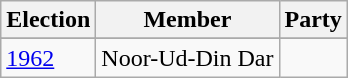<table class="wikitable sortable">
<tr>
<th>Election</th>
<th>Member</th>
<th colspan=2>Party</th>
</tr>
<tr>
</tr>
<tr>
<td><a href='#'>1962</a></td>
<td>Noor-Ud-Din Dar</td>
<td></td>
</tr>
</table>
